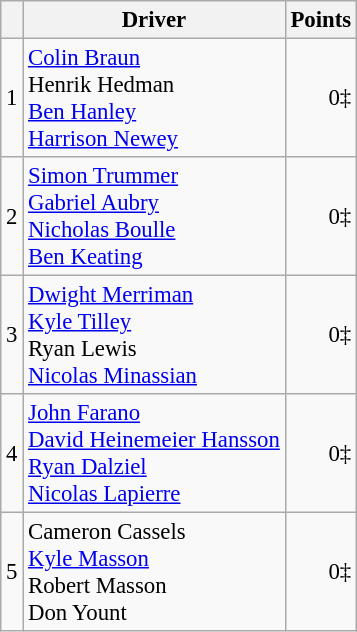<table class="wikitable" style="font-size: 95%;">
<tr>
<th scope="col"></th>
<th scope="col">Driver</th>
<th scope="col">Points</th>
</tr>
<tr>
<td align=center>1</td>
<td> <a href='#'>Colin Braun</a><br> Henrik Hedman<br> <a href='#'>Ben Hanley</a><br> <a href='#'>Harrison Newey</a></td>
<td align=right>0‡</td>
</tr>
<tr>
<td align=center>2</td>
<td> <a href='#'>Simon Trummer</a><br> <a href='#'>Gabriel Aubry</a><br> <a href='#'>Nicholas Boulle</a><br> <a href='#'>Ben Keating</a></td>
<td align=right>0‡</td>
</tr>
<tr>
<td align=center>3</td>
<td> <a href='#'>Dwight Merriman</a><br> <a href='#'>Kyle Tilley</a><br> Ryan Lewis<br> <a href='#'>Nicolas Minassian</a></td>
<td align=right>0‡</td>
</tr>
<tr>
<td align=center>4</td>
<td> <a href='#'>John Farano</a><br> <a href='#'>David Heinemeier Hansson</a><br> <a href='#'>Ryan Dalziel</a><br> <a href='#'>Nicolas Lapierre</a></td>
<td align=right>0‡</td>
</tr>
<tr>
<td align=center>5</td>
<td> Cameron Cassels<br> <a href='#'>Kyle Masson</a><br> Robert Masson<br> Don Yount</td>
<td align=right>0‡</td>
</tr>
</table>
